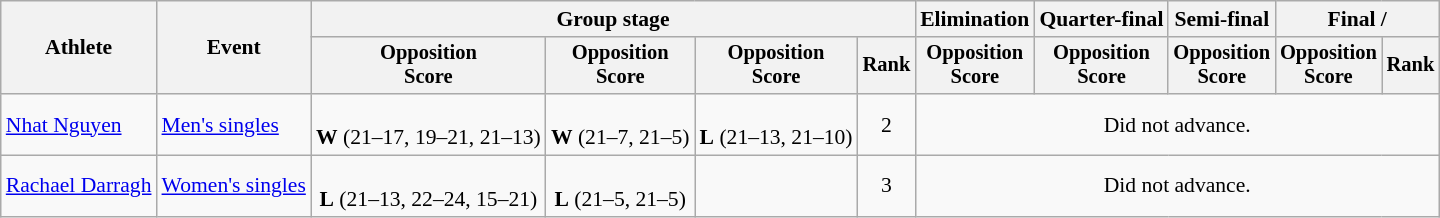<table class="wikitable" style="font-size:90%">
<tr>
<th rowspan="2">Athlete</th>
<th rowspan="2">Event</th>
<th colspan="4">Group stage</th>
<th>Elimination</th>
<th>Quarter-final</th>
<th>Semi-final</th>
<th colspan="2">Final / </th>
</tr>
<tr style="font-size:95%">
<th>Opposition<br>Score</th>
<th>Opposition<br>Score</th>
<th>Opposition<br>Score</th>
<th>Rank</th>
<th>Opposition<br>Score</th>
<th>Opposition<br>Score</th>
<th>Opposition<br>Score</th>
<th>Opposition<br>Score</th>
<th>Rank</th>
</tr>
<tr align="center">
<td align="left"><a href='#'>Nhat Nguyen</a></td>
<td align="left"><a href='#'>Men's singles</a></td>
<td><br><strong>W</strong> (21–17, 19–21, 21–13)</td>
<td><br><strong>W</strong> (21–7, 21–5)</td>
<td><br><strong>L</strong> (21–13, 21–10)</td>
<td>2</td>
<td colspan="5">Did not advance.</td>
</tr>
<tr align="center">
<td align="left"><a href='#'>Rachael Darragh</a></td>
<td align="left"><a href='#'>Women's singles</a></td>
<td><br><strong>L</strong> (21–13, 22–24, 15–21)</td>
<td><br><strong>L</strong> (21–5, 21–5)</td>
<td></td>
<td>3</td>
<td colspan="5">Did not advance.</td>
</tr>
</table>
